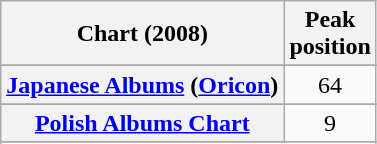<table class="wikitable sortable plainrowheaders" style="text-align:center">
<tr>
<th scope="col">Chart (2008)</th>
<th scope="col">Peak<br> position</th>
</tr>
<tr>
</tr>
<tr>
</tr>
<tr>
</tr>
<tr>
</tr>
<tr>
</tr>
<tr>
</tr>
<tr>
</tr>
<tr>
<th scope="row"><a href='#'>Japanese Albums</a> (<a href='#'>Oricon</a>)</th>
<td>64</td>
</tr>
<tr>
</tr>
<tr>
<th scope="row"><a href='#'>Polish Albums Chart</a></th>
<td>9</td>
</tr>
<tr>
</tr>
<tr>
</tr>
<tr>
</tr>
<tr>
</tr>
<tr>
</tr>
<tr>
</tr>
</table>
